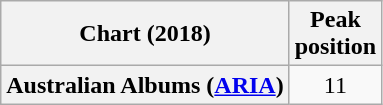<table class="wikitable plainrowheaders" style="text-align:center">
<tr>
<th scope="col">Chart (2018)</th>
<th scope="col">Peak<br> position</th>
</tr>
<tr>
<th scope="row">Australian Albums (<a href='#'>ARIA</a>)</th>
<td>11</td>
</tr>
</table>
